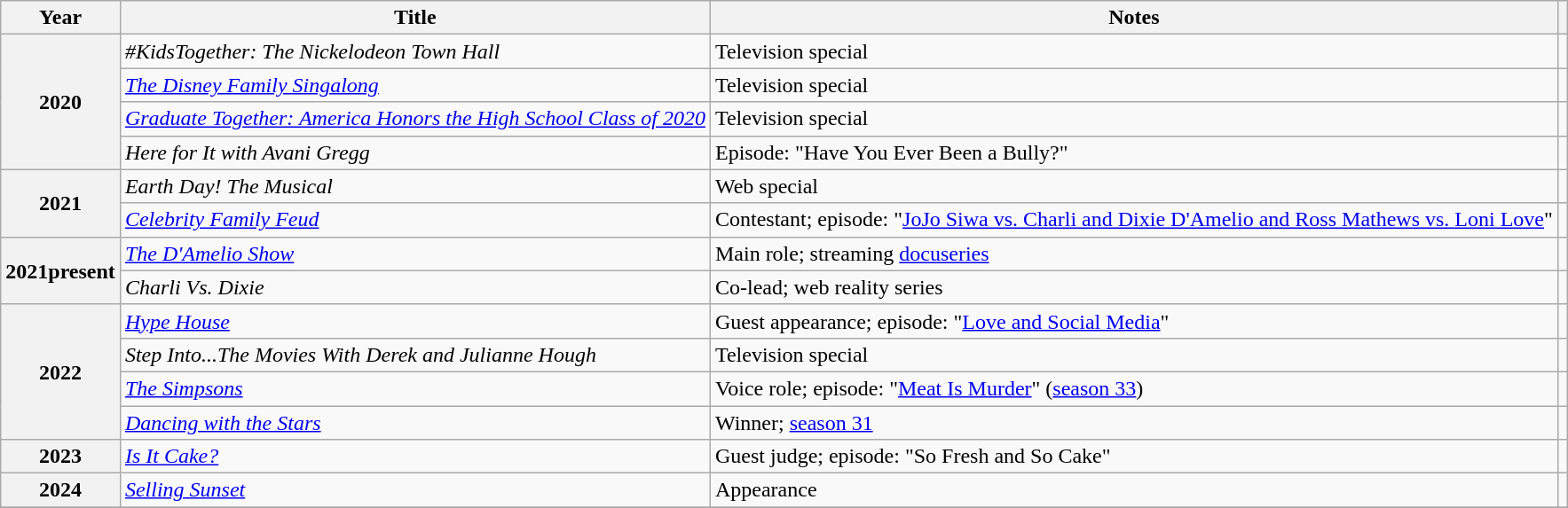<table class="wikitable sortable plainrowheaders">
<tr>
<th scope="col">Year</th>
<th scope="col">Title</th>
<th scope="col" class="unsortable">Notes</th>
<th scope="col" class="unsortable"></th>
</tr>
<tr>
<th scope="row" rowspan="4">2020</th>
<td><em>#KidsTogether: The Nickelodeon Town Hall</em></td>
<td>Television special</td>
<td style="text-align:center;"></td>
</tr>
<tr>
<td><em><a href='#'>The Disney Family Singalong</a></em></td>
<td>Television special</td>
<td style="text-align:center;"></td>
</tr>
<tr>
<td><em><a href='#'>Graduate Together: America Honors the High School Class of 2020</a></em></td>
<td>Television special</td>
<td style="text-align:center;"></td>
</tr>
<tr>
<td><em>Here for It with Avani Gregg</em></td>
<td>Episode: "Have You Ever Been a Bully?"</td>
<td style="text-align:center;"></td>
</tr>
<tr>
<th scope="row" rowspan="2">2021</th>
<td><em>Earth Day! The Musical</em></td>
<td>Web special</td>
<td style="text-align:center;"></td>
</tr>
<tr>
<td><em><a href='#'>Celebrity Family Feud</a></em></td>
<td>Contestant; episode: "<a href='#'>JoJo Siwa vs. Charli and Dixie D'Amelio and Ross Mathews vs. Loni Love</a>"</td>
<td style="text-align:center;"></td>
</tr>
<tr>
<th scope="row" rowspan="2">2021present</th>
<td><em><a href='#'>The D'Amelio Show</a></em></td>
<td>Main role; streaming <a href='#'>docuseries</a></td>
<td style="text-align:center;"></td>
</tr>
<tr>
<td><em>Charli Vs. Dixie</em></td>
<td>Co-lead; web reality series</td>
<td style="text-align:center;"></td>
</tr>
<tr>
<th rowspan="4" scope="row">2022</th>
<td><em><a href='#'>Hype House</a></em></td>
<td>Guest appearance; episode: "<a href='#'>Love and Social Media</a>"</td>
<td style="text-align:center;"></td>
</tr>
<tr>
<td><em>Step Into...The Movies With Derek and Julianne Hough</em></td>
<td>Television special</td>
<td style="text-align:center;"></td>
</tr>
<tr>
<td><em><a href='#'>The Simpsons</a></em></td>
<td>Voice role; episode: "<a href='#'>Meat Is Murder</a>" (<a href='#'>season 33</a>)</td>
<td style="text-align:center;"></td>
</tr>
<tr>
<td><em><a href='#'>Dancing with the Stars</a></em></td>
<td>Winner; <a href='#'>season 31</a></td>
<td style="text-align:center;"></td>
</tr>
<tr>
<th scope="row">2023</th>
<td><em><a href='#'>Is It Cake?</a></em></td>
<td>Guest judge; episode: "So Fresh and So Cake"</td>
<td align="center"></td>
</tr>
<tr>
<th scope="row">2024</th>
<td><em><a href='#'>Selling Sunset</a></em></td>
<td>Appearance</td>
<td align="center"></td>
</tr>
<tr>
</tr>
</table>
